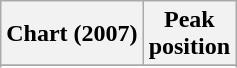<table class="wikitable sortable plainrowheaders" style="text-align:center">
<tr>
<th scope="col">Chart (2007)</th>
<th scope="col">Peak<br> position</th>
</tr>
<tr>
</tr>
<tr>
</tr>
</table>
